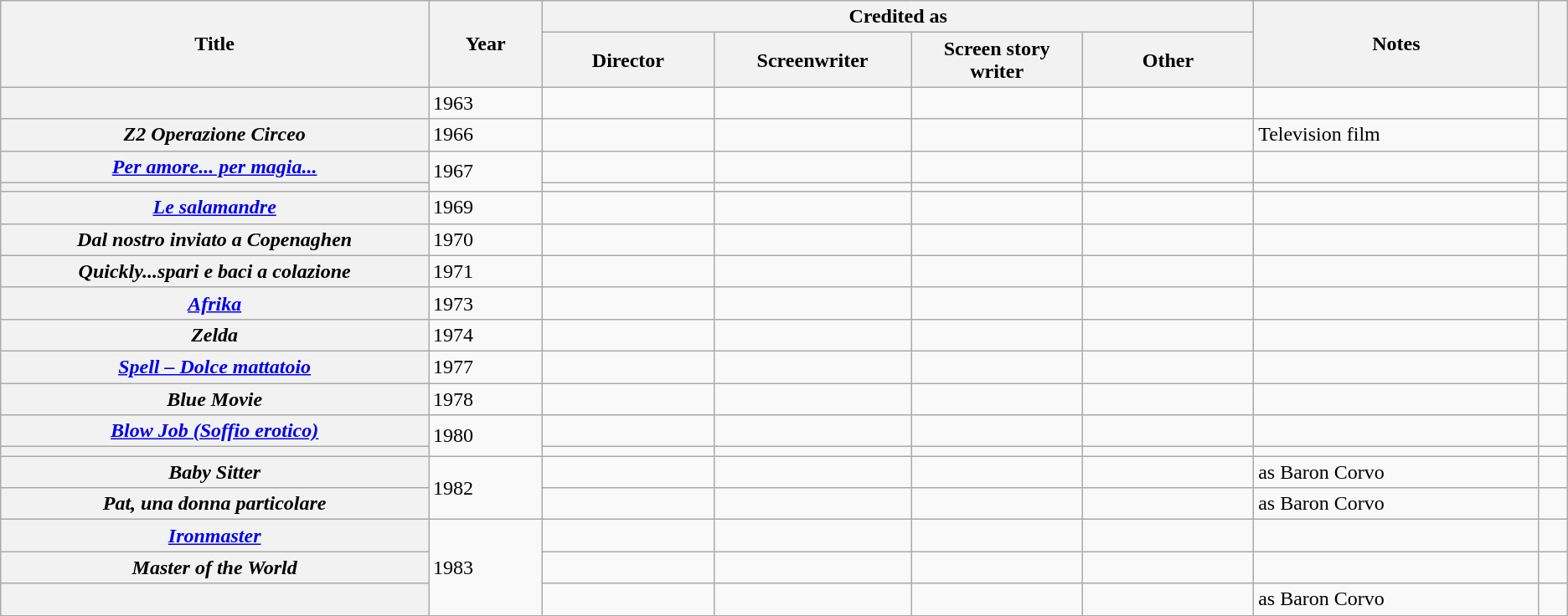<table class="wikitable sortable plainrowheaders">
<tr>
<th width="15%" rowspan="2" scope="col">Title</th>
<th width="4%" rowspan="2" scope="col">Year</th>
<th colspan="4" scope="col">Credited as</th>
<th width="10%" rowspan="2" scope="col" class="unsortable">Notes</th>
<th width="1%" rowspan="2" scope="col" class="unsortable"></th>
</tr>
<tr>
<th width=6%>Director</th>
<th width=6%>Screenwriter</th>
<th width=6%>Screen story writer</th>
<th width=6%>Other</th>
</tr>
<tr>
<th scope="row"></th>
<td>1963</td>
<td></td>
<td></td>
<td></td>
<td></td>
<td></td>
<td style="text-align:center;"></td>
</tr>
<tr>
<th scope="row"><em>Z2 Operazione Circeo</em></th>
<td>1966</td>
<td></td>
<td></td>
<td></td>
<td></td>
<td>Television film</td>
<td style="text-align:center;"></td>
</tr>
<tr>
<th scope="row"><em><a href='#'>Per amore... per magia...</a></em></th>
<td rowspan="2">1967</td>
<td></td>
<td></td>
<td></td>
<td></td>
<td></td>
<td style="text-align:center;"></td>
</tr>
<tr>
<th scope="row"><em></em></th>
<td></td>
<td></td>
<td></td>
<td></td>
<td></td>
<td style="text-align:center;"></td>
</tr>
<tr>
<th scope="row"><em><a href='#'>Le salamandre</a></em></th>
<td>1969</td>
<td></td>
<td></td>
<td></td>
<td></td>
<td></td>
<td style="text-align:center;"></td>
</tr>
<tr>
<th scope="row"><em>Dal nostro inviato a Copenaghen</em></th>
<td>1970</td>
<td></td>
<td></td>
<td></td>
<td></td>
<td></td>
<td style="text-align:center;"></td>
</tr>
<tr>
<th scope="row"><em>Quickly...spari e baci a colazione</em></th>
<td>1971</td>
<td></td>
<td></td>
<td></td>
<td></td>
<td></td>
<td style="text-align:center;"></td>
</tr>
<tr>
<th scope="row"><em><a href='#'>Afrika</a></em></th>
<td>1973</td>
<td></td>
<td></td>
<td></td>
<td></td>
<td></td>
<td style="text-align:center;"></td>
</tr>
<tr>
<th scope="row"><em>Zelda</em></th>
<td>1974</td>
<td></td>
<td></td>
<td></td>
<td></td>
<td></td>
<td style="text-align:center;"></td>
</tr>
<tr>
<th scope="row"><em><a href='#'>Spell – Dolce mattatoio</a></em></th>
<td>1977</td>
<td></td>
<td></td>
<td></td>
<td></td>
<td></td>
<td style="text-align:center;"></td>
</tr>
<tr>
<th scope="row"><em>Blue Movie</em></th>
<td>1978</td>
<td></td>
<td></td>
<td></td>
<td></td>
<td></td>
<td style="text-align:center;"></td>
</tr>
<tr>
<th scope="row"><em><a href='#'>Blow Job (Soffio erotico)</a></em></th>
<td rowspan="2">1980</td>
<td></td>
<td></td>
<td></td>
<td></td>
<td></td>
<td style="text-align:center;"></td>
</tr>
<tr>
<th scope="row"><em></em></th>
<td></td>
<td></td>
<td></td>
<td></td>
<td></td>
<td style="text-align:center;"></td>
</tr>
<tr>
<th scope="row"><em>Baby Sitter</em></th>
<td rowspan="2">1982</td>
<td></td>
<td></td>
<td></td>
<td></td>
<td>as Baron Corvo</td>
<td style="text-align:center;"></td>
</tr>
<tr>
<th scope="row"><em>Pat, una donna particolare</em></th>
<td></td>
<td></td>
<td></td>
<td></td>
<td>as Baron Corvo</td>
<td style="text-align:center;"></td>
</tr>
<tr>
<th scope="row"><em><a href='#'>Ironmaster</a></em></th>
<td rowspan="3">1983</td>
<td></td>
<td></td>
<td></td>
<td></td>
<td></td>
<td style="text-align:center;"></td>
</tr>
<tr>
<th scope="row"><em>Master of the World</em></th>
<td></td>
<td></td>
<td></td>
<td></td>
<td></td>
<td style="text-align:center;"></td>
</tr>
<tr>
<th scope="row"></th>
<td></td>
<td></td>
<td></td>
<td></td>
<td>as Baron Corvo</td>
<td style="text-align:center;"></td>
</tr>
<tr>
</tr>
</table>
